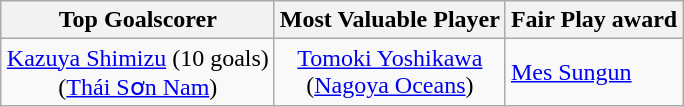<table class="wikitable" style="center; margin: 0 auto;">
<tr>
<th>Top Goalscorer</th>
<th>Most Valuable Player</th>
<th>Fair Play award</th>
</tr>
<tr>
<td align="center"> <a href='#'>Kazuya Shimizu</a> (10 goals)<br>(<a href='#'>Thái Sơn Nam</a>)</td>
<td align="center"> <a href='#'>Tomoki Yoshikawa</a><br>(<a href='#'>Nagoya Oceans</a>)</td>
<td> <a href='#'>Mes Sungun</a></td>
</tr>
</table>
